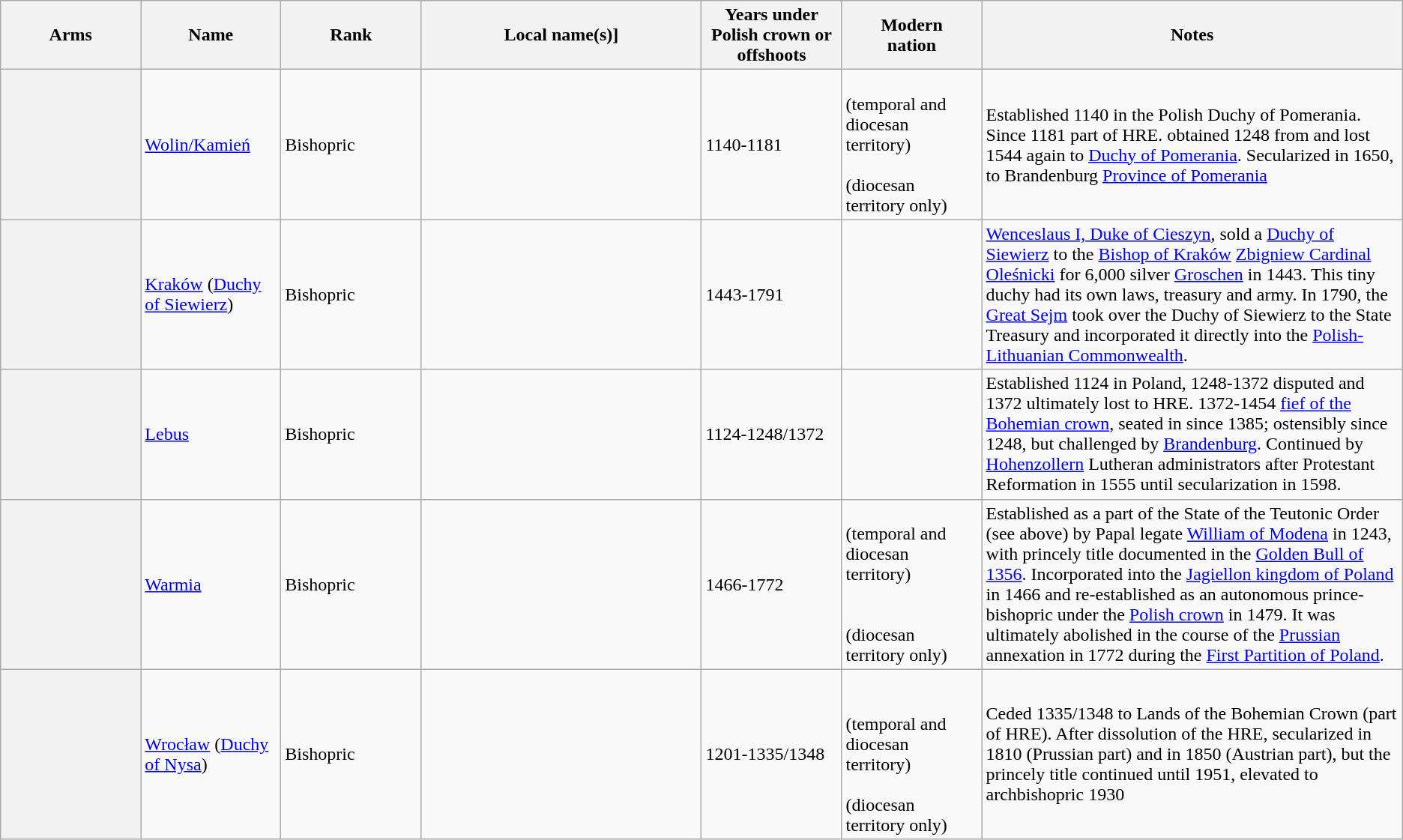<table class="sortable wikitable">
<tr>
<th style="width: 10%;" class="unsortable">Arms</th>
<th style="width: 10%;">Name</th>
<th style="width: 10%;">Rank</th>
<th style="width: 20%;" class="unsortable">Local name(s)]</th>
<th style="width: 10%;">Years under Polish crown or offshoots</th>
<th style="width: 10%;">Modern<br>nation</th>
<th style="width: 30%;" class="unsortable">Notes</th>
</tr>
<tr>
<th></th>
<td><a href='#'>Wolin/Kamień</a></td>
<td>Bishopric</td>
<td><br> </td>
<td>1140-1181</td>
<td><br>(temporal and diocesan territory)<br><br>(diocesan territory only)</td>
<td>Established 1140 in the Polish Duchy of Pomerania. Since 1181 part of HRE.  obtained 1248 from and lost 1544 again to <a href='#'>Duchy of Pomerania</a>. Secularized in 1650, to Brandenburg <a href='#'>Province of Pomerania</a></td>
</tr>
<tr>
<th><br></th>
<td><a href='#'>Kraków</a> (<a href='#'>Duchy of Siewierz</a>)</td>
<td>Bishopric</td>
<td></td>
<td>1443-1791</td>
<td></td>
<td><a href='#'>Wenceslaus I, Duke of Cieszyn</a>, sold a <a href='#'>Duchy of Siewierz</a> to the <a href='#'>Bishop of Kraków</a> <a href='#'>Zbigniew Cardinal Oleśnicki</a> for 6,000 silver <a href='#'>Groschen</a> in 1443. This tiny duchy had its own laws, treasury and army. In 1790, the <a href='#'>Great Sejm</a> took over the Duchy of Siewierz to the State Treasury and incorporated it directly into the <a href='#'>Polish-Lithuanian Commonwealth</a>.</td>
</tr>
<tr>
<th></th>
<td><a href='#'>Lebus</a></td>
<td>Bishopric</td>
<td><br></td>
<td>1124-1248/1372</td>
<td><br></td>
<td>Established 1124 in Poland, 1248-1372 disputed and 1372 ultimately lost to HRE. 1372-1454 <a href='#'>fief of the Bohemian crown</a>, seated in  since 1385;  ostensibly since 1248, but challenged by <a href='#'>Brandenburg</a>. Continued by <a href='#'>Hohenzollern</a> Lutheran administrators after Protestant Reformation in 1555 until secularization in 1598.</td>
</tr>
<tr>
<th></th>
<td><a href='#'>Warmia</a></td>
<td>Bishopric</td>
<td><br></td>
<td>1466-1772</td>
<td><br>(temporal and diocesan territory)<br><br><br>(diocesan territory only)</td>
<td>Established as a part of the State of the Teutonic Order (see above) by Papal legate <a href='#'>William of Modena</a> in 1243, with princely title documented in the <a href='#'>Golden Bull of 1356</a>. Incorporated into the <a href='#'>Jagiellon kingdom of Poland</a> in 1466 and re-established as an autonomous prince-bishopric under the <a href='#'>Polish crown</a> in 1479. It was ultimately abolished in the course of the <a href='#'>Prussian</a> annexation in 1772 during the <a href='#'>First Partition of Poland</a>.</td>
</tr>
<tr>
<th><br></th>
<td><a href='#'>Wrocław</a> (<a href='#'>Duchy of Nysa</a>)</td>
<td>Bishopric</td>
<td><br> <br> </td>
<td>1201-1335/1348</td>
<td><br><br>(temporal and diocesan territory)<br><br>(diocesan territory only)</td>
<td>Ceded 1335/1348 to Lands of the Bohemian Crown (part of HRE). After dissolution of the HRE, secularized in 1810 (Prussian part) and in 1850 (Austrian part), but the princely title continued until 1951, elevated to archbishopric 1930</td>
</tr>
</table>
